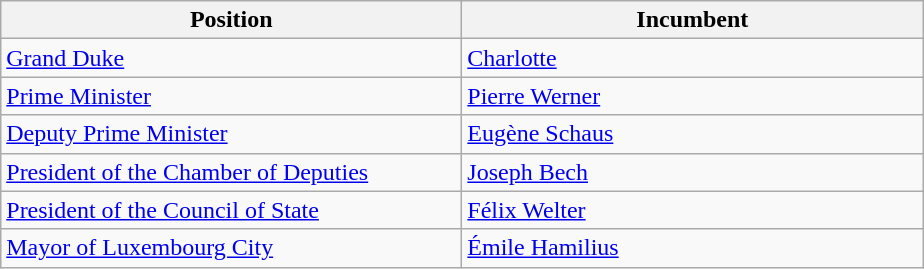<table class="wikitable">
<tr>
<th width="300">Position</th>
<th width="300">Incumbent</th>
</tr>
<tr>
<td><a href='#'>Grand Duke</a></td>
<td><a href='#'>Charlotte</a></td>
</tr>
<tr>
<td><a href='#'>Prime Minister</a></td>
<td><a href='#'>Pierre Werner</a></td>
</tr>
<tr>
<td><a href='#'>Deputy Prime Minister</a></td>
<td><a href='#'>Eugène Schaus</a></td>
</tr>
<tr>
<td><a href='#'>President of the Chamber of Deputies</a></td>
<td><a href='#'>Joseph Bech</a></td>
</tr>
<tr>
<td><a href='#'>President of the Council of State</a></td>
<td><a href='#'>Félix Welter</a></td>
</tr>
<tr>
<td><a href='#'>Mayor of Luxembourg City</a></td>
<td><a href='#'>Émile Hamilius</a></td>
</tr>
</table>
